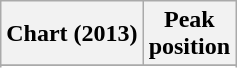<table class="wikitable sortable plainrowheaders">
<tr>
<th>Chart (2013)</th>
<th>Peak<br>position</th>
</tr>
<tr>
</tr>
<tr>
</tr>
<tr>
</tr>
</table>
